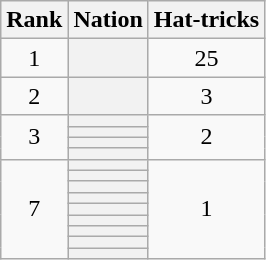<table class="wikitable plainrowheaders" style="text-align:center">
<tr>
<th scope="col">Rank</th>
<th scope="col">Nation</th>
<th scope="col">Hat-tricks</th>
</tr>
<tr>
<td rowspan=1>1</td>
<th scope="row"></th>
<td rowspan=1>25</td>
</tr>
<tr>
<td rowspan=1>2</td>
<th scope="row"></th>
<td rowspan=1>3</td>
</tr>
<tr>
<td rowspan=4>3</td>
<th scope="row"></th>
<td rowspan=4>2</td>
</tr>
<tr>
<th scope="row"></th>
</tr>
<tr>
<th scope="row"></th>
</tr>
<tr>
<th scope="row"></th>
</tr>
<tr>
<td rowspan="9">7</td>
<th scope="row"></th>
<td rowspan="9">1</td>
</tr>
<tr>
<th scope="row"></th>
</tr>
<tr>
<th scope="row"></th>
</tr>
<tr>
<th scope="row"></th>
</tr>
<tr>
<th scope="row"></th>
</tr>
<tr>
<th scope="row"></th>
</tr>
<tr>
<th scope="row"></th>
</tr>
<tr>
<th scope="row"></th>
</tr>
<tr>
<th scope="row"></th>
</tr>
</table>
